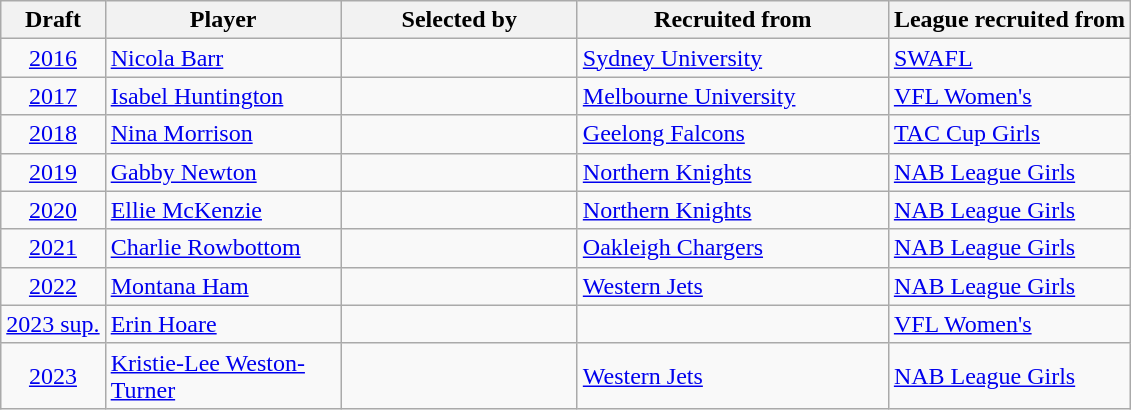<table class="wikitable sortable">
<tr>
<th>Draft</th>
<th width="150px">Player</th>
<th width="150px">Selected by</th>
<th width="200px">Recruited from</th>
<th>League recruited from</th>
</tr>
<tr>
<td align="center"><a href='#'>2016</a></td>
<td><a href='#'>Nicola Barr</a></td>
<td></td>
<td><a href='#'>Sydney University</a></td>
<td><a href='#'>SWAFL</a></td>
</tr>
<tr>
<td align="center"><a href='#'>2017</a></td>
<td><a href='#'>Isabel Huntington</a></td>
<td></td>
<td><a href='#'>Melbourne University</a></td>
<td><a href='#'>VFL Women's</a></td>
</tr>
<tr>
<td align="center"><a href='#'>2018</a></td>
<td><a href='#'>Nina Morrison</a></td>
<td></td>
<td><a href='#'>Geelong Falcons</a></td>
<td><a href='#'>TAC Cup Girls</a></td>
</tr>
<tr>
<td align="center"><a href='#'>2019</a></td>
<td><a href='#'>Gabby Newton</a></td>
<td></td>
<td><a href='#'>Northern Knights</a></td>
<td><a href='#'>NAB League Girls</a></td>
</tr>
<tr>
<td align="center"><a href='#'>2020</a></td>
<td><a href='#'>Ellie McKenzie</a></td>
<td></td>
<td><a href='#'>Northern Knights</a></td>
<td><a href='#'>NAB League Girls</a></td>
</tr>
<tr>
<td align="center"><a href='#'>2021</a></td>
<td><a href='#'>Charlie Rowbottom</a></td>
<td></td>
<td><a href='#'>Oakleigh Chargers</a></td>
<td><a href='#'>NAB League Girls</a></td>
</tr>
<tr>
<td align="center"><a href='#'>2022</a></td>
<td><a href='#'>Montana Ham</a></td>
<td></td>
<td><a href='#'>Western Jets</a></td>
<td><a href='#'>NAB League Girls</a></td>
</tr>
<tr>
<td align="center"><a href='#'>2023 sup.</a></td>
<td><a href='#'>Erin Hoare</a></td>
<td></td>
<td></td>
<td><a href='#'>VFL Women's</a></td>
</tr>
<tr>
<td align="center"><a href='#'>2023</a></td>
<td><a href='#'>Kristie-Lee Weston-Turner</a></td>
<td></td>
<td><a href='#'>Western Jets</a></td>
<td><a href='#'>NAB League Girls</a></td>
</tr>
</table>
